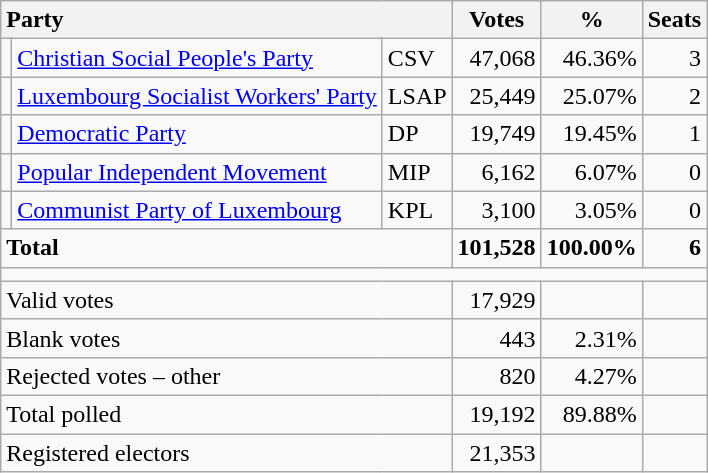<table class="wikitable" border="1" style="text-align:right;">
<tr>
<th style="text-align:left;" valign=bottom colspan=3>Party</th>
<th align=center valign=bottom width="50">Votes</th>
<th align=center valign=bottom width="50">%</th>
<th align=center>Seats</th>
</tr>
<tr>
<td></td>
<td align=left><a href='#'>Christian Social People's Party</a></td>
<td align=left>CSV</td>
<td>47,068</td>
<td>46.36%</td>
<td>3</td>
</tr>
<tr>
<td></td>
<td align=left><a href='#'>Luxembourg Socialist Workers' Party</a></td>
<td align=left>LSAP</td>
<td>25,449</td>
<td>25.07%</td>
<td>2</td>
</tr>
<tr>
<td></td>
<td align=left><a href='#'>Democratic Party</a></td>
<td align=left>DP</td>
<td>19,749</td>
<td>19.45%</td>
<td>1</td>
</tr>
<tr>
<td></td>
<td align=left><a href='#'>Popular Independent Movement</a></td>
<td align=left>MIP</td>
<td>6,162</td>
<td>6.07%</td>
<td>0</td>
</tr>
<tr>
<td></td>
<td align=left><a href='#'>Communist Party of Luxembourg</a></td>
<td align=left>KPL</td>
<td>3,100</td>
<td>3.05%</td>
<td>0</td>
</tr>
<tr style="font-weight:bold">
<td align=left colspan=3>Total</td>
<td>101,528</td>
<td>100.00%</td>
<td>6</td>
</tr>
<tr>
<td colspan=6 height="2"></td>
</tr>
<tr>
<td align=left colspan=3>Valid votes</td>
<td>17,929</td>
<td></td>
<td></td>
</tr>
<tr>
<td align=left colspan=3>Blank votes</td>
<td>443</td>
<td>2.31%</td>
<td></td>
</tr>
<tr>
<td align=left colspan=3>Rejected votes – other</td>
<td>820</td>
<td>4.27%</td>
<td></td>
</tr>
<tr>
<td align=left colspan=3>Total polled</td>
<td>19,192</td>
<td>89.88%</td>
<td></td>
</tr>
<tr>
<td align=left colspan=3>Registered electors</td>
<td>21,353</td>
<td></td>
<td></td>
</tr>
</table>
